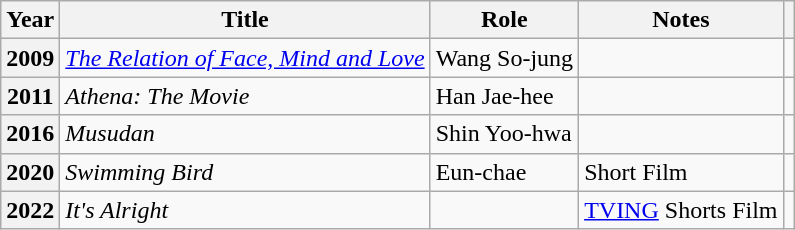<table class="wikitable plainrowheaders sortable">
<tr>
<th scope="col">Year</th>
<th scope="col">Title</th>
<th scope="col">Role</th>
<th scope="col">Notes</th>
<th scope="col" class="unsortable"></th>
</tr>
<tr>
<th scope="row">2009</th>
<td><em><a href='#'>The Relation of Face, Mind and Love</a></em></td>
<td>Wang So-jung</td>
<td></td>
<td style="text-align:center"></td>
</tr>
<tr>
<th scope="row">2011</th>
<td><em>Athena: The Movie</em></td>
<td>Han Jae-hee</td>
<td></td>
<td style="text-align:center"></td>
</tr>
<tr>
<th scope="row">2016</th>
<td><em>Musudan</em></td>
<td>Shin Yoo-hwa</td>
<td></td>
<td style="text-align:center"></td>
</tr>
<tr>
<th scope="row">2020</th>
<td><em>Swimming Bird</em></td>
<td>Eun-chae</td>
<td>Short Film</td>
<td style="text-align:center"></td>
</tr>
<tr>
<th scope="row">2022</th>
<td><em>It's Alright</em></td>
<td></td>
<td><a href='#'>TVING</a> Shorts Film</td>
<td style="text-align:center"></td>
</tr>
</table>
